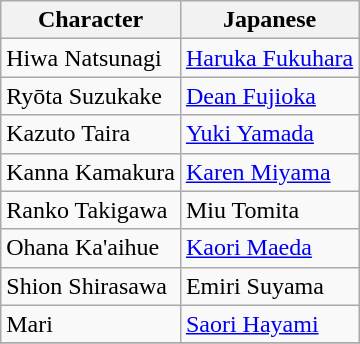<table class="wikitable">
<tr>
<th>Character</th>
<th>Japanese</th>
</tr>
<tr>
<td>Hiwa Natsunagi</td>
<td><a href='#'>Haruka Fukuhara</a></td>
</tr>
<tr>
<td>Ryōta Suzukake</td>
<td><a href='#'>Dean Fujioka</a></td>
</tr>
<tr>
<td>Kazuto Taira</td>
<td><a href='#'>Yuki Yamada</a></td>
</tr>
<tr>
<td>Kanna Kamakura</td>
<td><a href='#'>Karen Miyama</a></td>
</tr>
<tr>
<td>Ranko Takigawa</td>
<td>Miu Tomita</td>
</tr>
<tr>
<td>Ohana Ka'aihue</td>
<td><a href='#'>Kaori Maeda</a></td>
</tr>
<tr>
<td>Shion Shirasawa</td>
<td>Emiri Suyama</td>
</tr>
<tr>
<td>Mari</td>
<td><a href='#'>Saori Hayami</a></td>
</tr>
<tr>
</tr>
</table>
